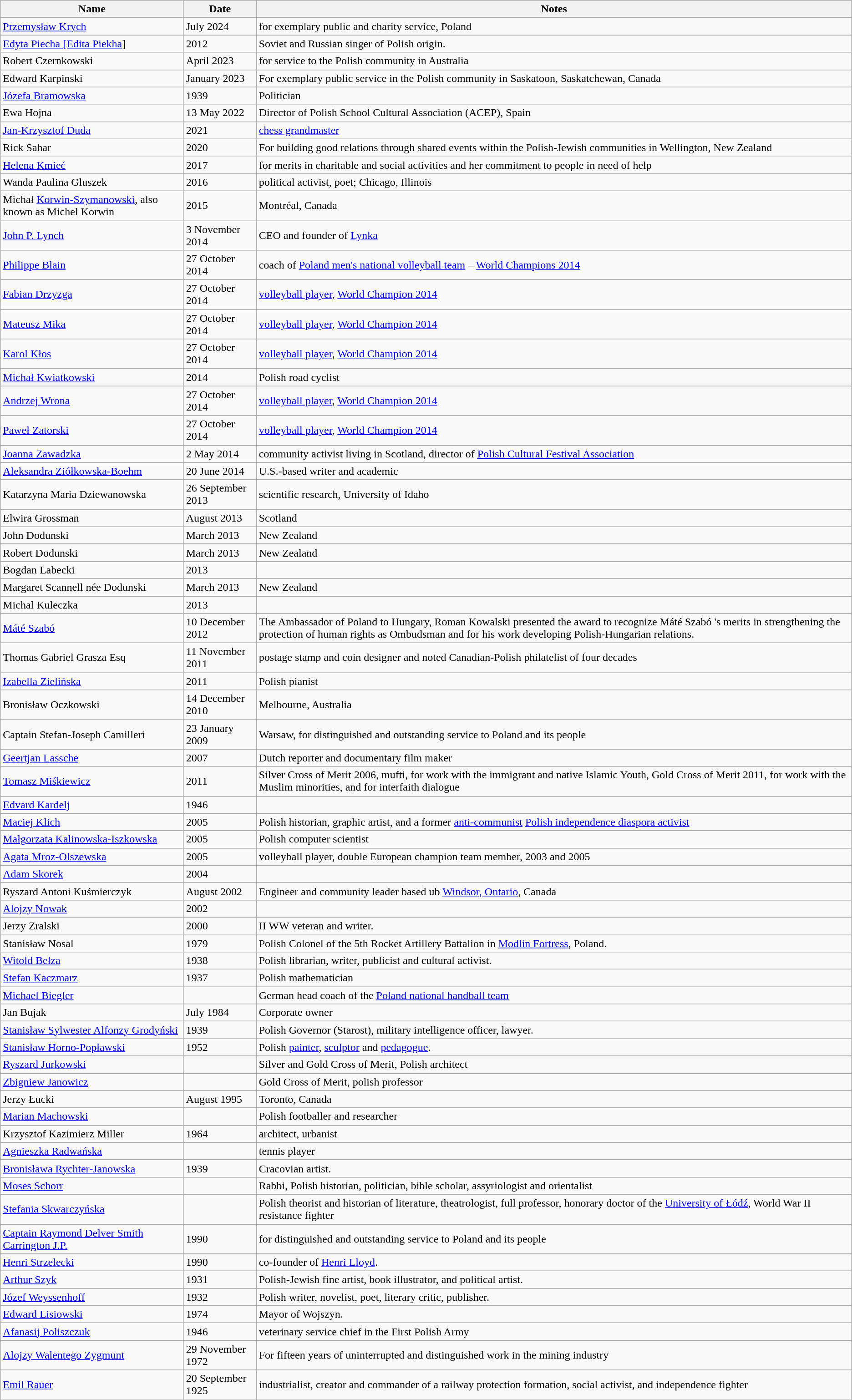<table class="wikitable sortable">
<tr>
<th>Name</th>
<th>Date</th>
<th>Notes</th>
</tr>
<tr>
<td><a href='#'>Przemysław Krych</a></td>
<td>July 2024</td>
<td>for exemplary public and charity service, Poland</td>
</tr>
<tr>
<td><a href='#'>Edyta Piecha [Edita Piekha</a>]</td>
<td>2012</td>
<td>Soviet and Russian singer of Polish origin.</td>
</tr>
<tr>
<td>Robert Czernkowski</td>
<td>April 2023</td>
<td>for service to the Polish community in Australia</td>
</tr>
<tr>
<td>Edward Karpinski</td>
<td>January 2023</td>
<td>For exemplary public service in the Polish community in Saskatoon, Saskatchewan, Canada</td>
</tr>
<tr>
<td><a href='#'>Józefa Bramowska</a></td>
<td>1939</td>
<td>Politician</td>
</tr>
<tr>
<td>Ewa Hojna</td>
<td>13 May 2022</td>
<td>Director of Polish School Cultural Association (ACEP), Spain</td>
</tr>
<tr>
<td><a href='#'>Jan-Krzysztof Duda</a></td>
<td>2021</td>
<td><a href='#'>chess grandmaster</a></td>
</tr>
<tr>
<td>Rick Sahar</td>
<td>2020</td>
<td>For building good relations through shared events within the Polish-Jewish communities in Wellington, New Zealand</td>
</tr>
<tr>
<td><a href='#'>Helena Kmieć</a></td>
<td>2017</td>
<td>for merits in charitable and social activities and her commitment to people in need of help</td>
</tr>
<tr>
<td>Wanda Paulina Gluszek</td>
<td>2016</td>
<td>political activist, poet; Chicago, Illinois</td>
</tr>
<tr>
<td>Michał <a href='#'>Korwin-Szymanowski</a>, also known as Michel Korwin</td>
<td>2015</td>
<td>Montréal, Canada</td>
</tr>
<tr>
<td><a href='#'>John P. Lynch</a></td>
<td>3 November 2014</td>
<td>CEO and founder of <a href='#'>Lynka</a></td>
</tr>
<tr>
<td><a href='#'>Philippe Blain</a></td>
<td>27 October 2014</td>
<td>coach of <a href='#'>Poland men's national volleyball team</a> – <a href='#'>World Champions 2014</a></td>
</tr>
<tr>
<td><a href='#'>Fabian Drzyzga</a></td>
<td>27 October 2014</td>
<td><a href='#'>volleyball player</a>, <a href='#'>World Champion 2014</a></td>
</tr>
<tr>
<td><a href='#'>Mateusz Mika</a></td>
<td>27 October 2014</td>
<td><a href='#'>volleyball player</a>, <a href='#'>World Champion 2014</a></td>
</tr>
<tr>
<td><a href='#'>Karol Kłos</a></td>
<td>27 October 2014</td>
<td><a href='#'>volleyball player</a>, <a href='#'>World Champion 2014</a></td>
</tr>
<tr>
<td><a href='#'>Michał Kwiatkowski</a></td>
<td>2014</td>
<td>Polish road cyclist</td>
</tr>
<tr>
<td><a href='#'>Andrzej Wrona</a></td>
<td>27 October 2014</td>
<td><a href='#'>volleyball player</a>, <a href='#'>World Champion 2014</a></td>
</tr>
<tr>
<td><a href='#'>Paweł Zatorski</a></td>
<td>27 October 2014</td>
<td><a href='#'>volleyball player</a>, <a href='#'>World Champion 2014</a></td>
</tr>
<tr>
<td><a href='#'>Joanna Zawadzka</a></td>
<td>2 May 2014</td>
<td>community activist living in Scotland, director of <a href='#'>Polish Cultural Festival Association</a></td>
</tr>
<tr>
<td><a href='#'>Aleksandra Ziółkowska-Boehm</a></td>
<td>20 June 2014</td>
<td>U.S.-based writer and academic</td>
</tr>
<tr>
<td>Katarzyna Maria Dziewanowska</td>
<td>26 September 2013</td>
<td>scientific research, University of Idaho</td>
</tr>
<tr>
<td>Elwira Grossman</td>
<td>August 2013</td>
<td>Scotland</td>
</tr>
<tr>
<td>John Dodunski</td>
<td>March 2013</td>
<td>New Zealand</td>
</tr>
<tr>
<td>Robert Dodunski</td>
<td>March 2013</td>
<td>New Zealand</td>
</tr>
<tr>
<td>Bogdan Labecki</td>
<td>2013</td>
<td></td>
</tr>
<tr>
<td>Margaret Scannell née Dodunski</td>
<td>March 2013</td>
<td>New Zealand</td>
</tr>
<tr>
<td>Michal Kuleczka</td>
<td>2013</td>
<td></td>
</tr>
<tr>
<td><a href='#'>Máté Szabó</a></td>
<td>10 December 2012</td>
<td>The Ambassador of Poland to Hungary, Roman Kowalski presented the award to recognize Máté Szabó 's merits in strengthening the protection of human rights as Ombudsman and for his work developing Polish-Hungarian relations.</td>
</tr>
<tr>
<td>Thomas Gabriel Grasza Esq</td>
<td>11 November 2011</td>
<td>postage stamp and coin designer and noted Canadian-Polish philatelist of four decades</td>
</tr>
<tr>
<td><a href='#'>Izabella Zielińska</a></td>
<td>2011</td>
<td>Polish pianist</td>
</tr>
<tr>
<td>Bronisław Oczkowski</td>
<td>14 December 2010</td>
<td>Melbourne, Australia</td>
</tr>
<tr>
<td>Captain Stefan-Joseph Camilleri</td>
<td>23 January 2009</td>
<td>Warsaw, for distinguished and outstanding service to Poland and its people</td>
</tr>
<tr>
<td><a href='#'>Geertjan Lassche</a></td>
<td>2007</td>
<td>Dutch reporter and documentary film maker</td>
</tr>
<tr>
<td><a href='#'>Tomasz Miśkiewicz</a></td>
<td>2011</td>
<td>Silver Cross of Merit 2006, mufti, for work with the immigrant and native Islamic Youth, Gold Cross of Merit 2011, for work with the Muslim minorities, and for interfaith dialogue</td>
</tr>
<tr>
<td><a href='#'>Edvard Kardelj</a></td>
<td>1946</td>
<td></td>
</tr>
<tr>
<td><a href='#'>Maciej Klich</a></td>
<td>2005</td>
<td>Polish historian, graphic artist, and a former <a href='#'>anti-communist</a> <a href='#'>Polish independence diaspora activist</a></td>
</tr>
<tr>
<td><a href='#'>Małgorzata Kalinowska-Iszkowska</a></td>
<td>2005</td>
<td>Polish computer scientist</td>
</tr>
<tr>
<td><a href='#'>Agata Mroz-Olszewska</a></td>
<td>2005</td>
<td>volleyball player, double European champion team member, 2003 and 2005</td>
</tr>
<tr>
<td><a href='#'>Adam Skorek</a></td>
<td>2004</td>
<td></td>
</tr>
<tr>
<td>Ryszard Antoni Kuśmierczyk</td>
<td>August 2002</td>
<td>Engineer and community leader based ub <a href='#'>Windsor, Ontario</a>, Canada</td>
</tr>
<tr>
<td><a href='#'>Alojzy Nowak</a></td>
<td>2002</td>
<td></td>
</tr>
<tr>
<td>Jerzy Zralski</td>
<td>2000</td>
<td>II WW veteran and writer.</td>
</tr>
<tr>
<td>Stanisław Nosal</td>
<td>1979</td>
<td>Polish Colonel of the 5th Rocket Artillery Battalion in <a href='#'>Modlin Fortress</a>, Poland.</td>
</tr>
<tr>
<td><a href='#'>Witold Bełza</a></td>
<td>1938</td>
<td>Polish librarian, writer, publicist and cultural activist.</td>
</tr>
<tr>
<td><a href='#'>Stefan Kaczmarz</a></td>
<td>1937</td>
<td>Polish mathematician</td>
</tr>
<tr>
<td><a href='#'>Michael Biegler</a></td>
<td></td>
<td>German head coach of the <a href='#'>Poland national handball team</a></td>
</tr>
<tr>
<td>Jan Bujak</td>
<td>July 1984</td>
<td>Corporate owner</td>
</tr>
<tr>
<td><a href='#'>Stanisław Sylwester Alfonzy Grodyński</a></td>
<td>1939</td>
<td>Polish Governor (Starost), military intelligence officer, lawyer.</td>
</tr>
<tr>
<td><a href='#'>Stanisław Horno-Popławski</a></td>
<td>1952</td>
<td>Polish <a href='#'>painter</a>, <a href='#'>sculptor</a> and <a href='#'>pedagogue</a>.</td>
</tr>
<tr>
<td><a href='#'>Ryszard Jurkowski</a></td>
<td></td>
<td>Silver and Gold Cross of Merit, Polish architect</td>
</tr>
<tr>
</tr>
<tr>
<td><a href='#'>Zbigniew Janowicz</a></td>
<td></td>
<td>Gold Cross of Merit, polish professor</td>
</tr>
<tr>
<td>Jerzy Łucki</td>
<td>August 1995</td>
<td>Toronto, Canada</td>
</tr>
<tr>
<td><a href='#'>Marian Machowski</a></td>
<td></td>
<td>Polish footballer and researcher</td>
</tr>
<tr>
<td>Krzysztof Kazimierz Miller</td>
<td>1964</td>
<td>architect, urbanist</td>
</tr>
<tr>
<td><a href='#'>Agnieszka Radwańska</a></td>
<td></td>
<td>tennis player</td>
</tr>
<tr>
<td><a href='#'>Bronisława Rychter-Janowska</a></td>
<td>1939</td>
<td>Cracovian artist.</td>
</tr>
<tr>
<td><a href='#'>Moses Schorr</a></td>
<td></td>
<td>Rabbi, Polish historian, politician, bible scholar, assyriologist and orientalist</td>
</tr>
<tr>
<td><a href='#'>Stefania Skwarczyńska</a></td>
<td></td>
<td>Polish theorist and historian of literature, theatrologist, full professor, honorary doctor of the <a href='#'>University of Łódź</a>, World War II resistance fighter</td>
</tr>
<tr>
<td><a href='#'>Captain Raymond Delver Smith Carrington J.P.</a></td>
<td>1990</td>
<td>for distinguished and outstanding service to Poland and its people</td>
</tr>
<tr>
<td><a href='#'>Henri Strzelecki</a></td>
<td>1990</td>
<td>co-founder of <a href='#'>Henri Lloyd</a>.</td>
</tr>
<tr>
<td><a href='#'>Arthur Szyk</a></td>
<td>1931</td>
<td>Polish-Jewish fine artist, book illustrator, and political artist.</td>
</tr>
<tr>
<td><a href='#'>Józef Weyssenhoff</a></td>
<td>1932</td>
<td>Polish writer, novelist, poet, literary critic, publisher.</td>
</tr>
<tr>
<td><a href='#'>Edward Lisiowski</a></td>
<td>1974</td>
<td>Mayor of Wojszyn.</td>
</tr>
<tr>
<td><a href='#'>Afanasij Poliszczuk</a></td>
<td>1946</td>
<td>veterinary service chief in the First Polish Army</td>
</tr>
<tr>
<td><a href='#'>Alojzy Walentego Zygmunt</a></td>
<td>29 November 1972</td>
<td>For fifteen years of uninterrupted and distinguished work in the mining industry</td>
</tr>
<tr>
<td><a href='#'>Emil Rauer</a></td>
<td>20 September 1925</td>
<td>industrialist, creator and commander of a railway protection formation, social activist, and independence fighter</td>
</tr>
</table>
